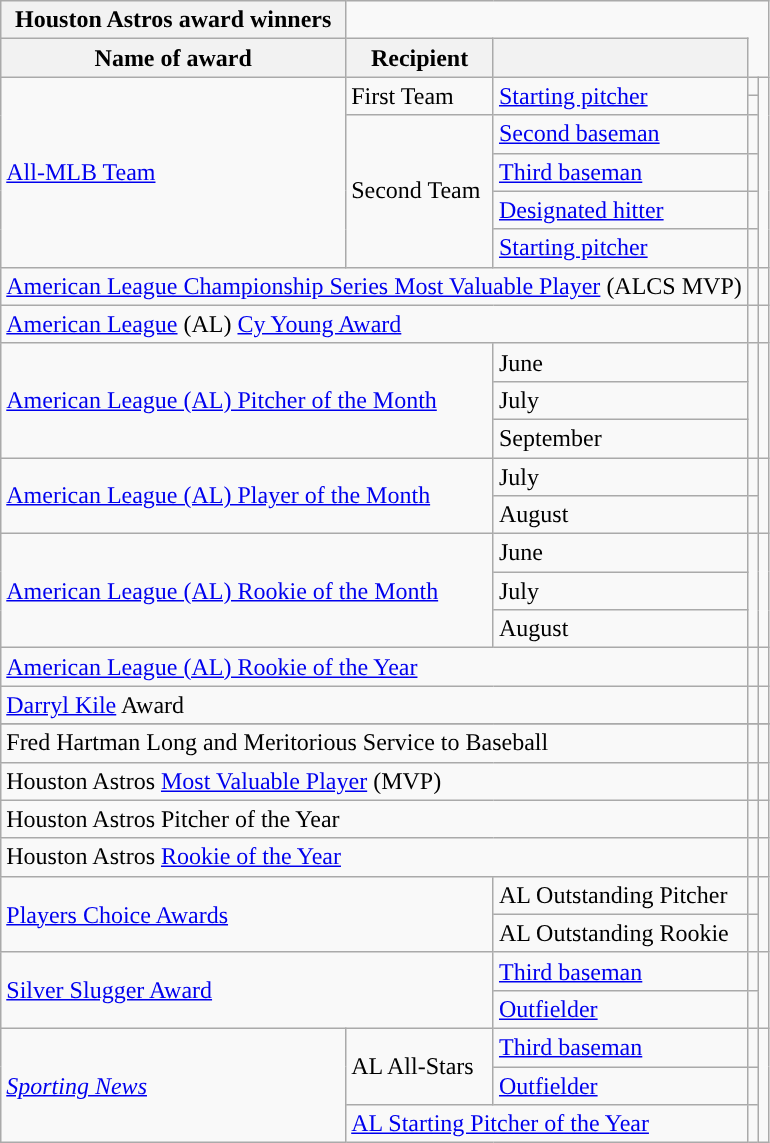<table class="wikitable sortable sticky-header" margin: 5px; text-align: center;>
<tr>
<th><strong>Houston Astros award winners</strong></th>
</tr>
<tr>
<th>Name of award</th>
<th>Recipient</th>
<th></th>
</tr>
<tr>
<td rowspan="6"><a href='#'>All-MLB Team</a></td>
<td rowspan="2">First Team</td>
<td rowspan="2"><a href='#'>Starting pitcher</a></td>
<td align="center"></td>
<td rowspan="6" align="center"></td>
</tr>
<tr>
<td align="center"></td>
</tr>
<tr>
<td rowspan="4">Second Team</td>
<td><a href='#'>Second baseman</a></td>
<td align="center"></td>
</tr>
<tr>
<td><a href='#'>Third baseman</a></td>
<td align="center"></td>
</tr>
<tr>
<td><a href='#'>Designated hitter</a></td>
<td align="center"></td>
</tr>
<tr>
<td><a href='#'>Starting pitcher</a></td>
<td align="center"></td>
</tr>
<tr>
<td colspan="3"><a href='#'>American League Championship Series Most Valuable Player</a> (ALCS MVP)</td>
<td align="center"></td>
<td align="center"></td>
</tr>
<tr>
<td colspan="3"><a href='#'>American League</a> (AL) <a href='#'>Cy Young Award</a></td>
<td align="center"></td>
<td align="center"></td>
</tr>
<tr>
<td rowspan="3"; colspan="2"><a href='#'>American League (AL) Pitcher of the Month</a></td>
<td>June</td>
<td rowspan="3"; align="center"></td>
<td rowspan="3"; align="center"></td>
</tr>
<tr>
<td>July</td>
</tr>
<tr>
<td>September</td>
</tr>
<tr>
<td rowspan="2"; colspan="2"><a href='#'>American League (AL) Player of the Month</a></td>
<td>July</td>
<td align="center"></td>
<td rowspan="2"; align="center"></td>
</tr>
<tr>
<td>August</td>
<td align="center"></td>
</tr>
<tr>
<td rowspan="3"; colspan="2"><a href='#'>American League (AL) Rookie of the Month</a></td>
<td>June</td>
<td rowspan="3"; align="center"></td>
<td rowspan="3"; align="center"></td>
</tr>
<tr>
<td>July</td>
</tr>
<tr>
<td>August</td>
</tr>
<tr>
<td colspan="3"><a href='#'>American League (AL) Rookie of the Year</a></td>
<td align="center"></td>
<td align="center"></td>
</tr>
<tr>
<td colspan="3"><a href='#'>Darryl Kile</a> Award</td>
<td align="center"></td>
<td align="center"></td>
</tr>
<tr>
</tr>
<tr>
<td colspan="3">Fred Hartman Long and Meritorious Service to Baseball</td>
<td align="center"></td>
<td align="center"></td>
</tr>
<tr>
<td colspan="3">Houston Astros <a href='#'>Most Valuable Player</a> (MVP)</td>
<td align="center"></td>
<td align="center"></td>
</tr>
<tr>
<td colspan="3">Houston Astros Pitcher of the Year</td>
<td align="center"></td>
<td align="center"></td>
</tr>
<tr>
<td colspan="3">Houston Astros <a href='#'>Rookie of the Year</a></td>
<td align="center"></td>
<td align="center"></td>
</tr>
<tr>
<td rowspan="2"; colspan="2"><a href='#'>Players Choice Awards</a></td>
<td>AL Outstanding Pitcher</td>
<td align="center"></td>
<td rowspan="2"; align="center"></td>
</tr>
<tr>
<td>AL Outstanding Rookie</td>
<td align="center"></td>
</tr>
<tr>
<td rowspan="2"; colspan="2"><a href='#'>Silver Slugger Award</a></td>
<td><a href='#'>Third baseman</a></td>
<td align="center"></td>
<td rowspan="2"; align="center"></td>
</tr>
<tr>
<td><a href='#'>Outfielder</a></td>
<td align="center"></td>
</tr>
<tr>
<td rowspan="3"><em><a href='#'>Sporting News</a></em></td>
<td rowspan="2">AL All-Stars</td>
<td><a href='#'>Third baseman</a></td>
<td align="center"></td>
<td align="center" rowspan="3"></td>
</tr>
<tr>
<td><a href='#'>Outfielder</a></td>
<td align="center"></td>
</tr>
<tr>
<td colspan="2"><a href='#'>AL Starting Pitcher of the Year</a></td>
<td align="center"></td>
</tr>
</table>
